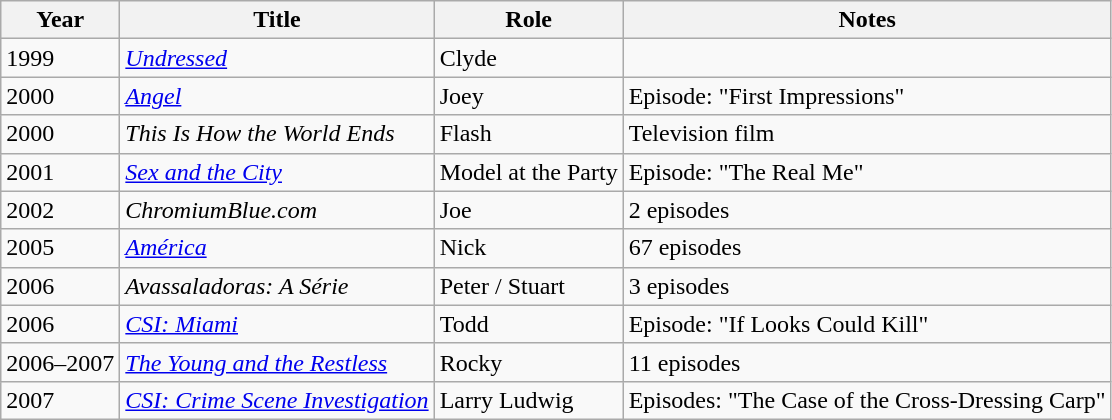<table class="wikitable">
<tr>
<th>Year</th>
<th>Title</th>
<th>Role</th>
<th>Notes</th>
</tr>
<tr>
<td>1999</td>
<td><em><a href='#'>Undressed</a></em></td>
<td>Clyde</td>
<td></td>
</tr>
<tr>
<td>2000</td>
<td><a href='#'><em>Angel</em></a></td>
<td>Joey</td>
<td>Episode: "First Impressions"</td>
</tr>
<tr>
<td>2000</td>
<td><em>This Is How the World Ends</em></td>
<td>Flash</td>
<td>Television film</td>
</tr>
<tr>
<td>2001</td>
<td><em><a href='#'>Sex and the City</a></em></td>
<td>Model at the Party</td>
<td>Episode: "The Real Me"</td>
</tr>
<tr>
<td>2002</td>
<td><em>ChromiumBlue.com</em></td>
<td>Joe</td>
<td>2 episodes</td>
</tr>
<tr>
<td>2005</td>
<td><a href='#'><em>América</em></a></td>
<td>Nick</td>
<td>67 episodes</td>
</tr>
<tr>
<td>2006</td>
<td><em>Avassaladoras: A Série</em></td>
<td>Peter / Stuart</td>
<td>3 episodes</td>
</tr>
<tr>
<td>2006</td>
<td><em><a href='#'>CSI: Miami</a></em></td>
<td>Todd</td>
<td>Episode: "If Looks Could Kill"</td>
</tr>
<tr>
<td>2006–2007</td>
<td><em><a href='#'>The Young and the Restless</a></em></td>
<td>Rocky</td>
<td>11 episodes</td>
</tr>
<tr>
<td>2007</td>
<td><em><a href='#'>CSI: Crime Scene Investigation</a></em></td>
<td>Larry Ludwig</td>
<td>Episodes: "The Case of the Cross-Dressing Carp"</td>
</tr>
</table>
